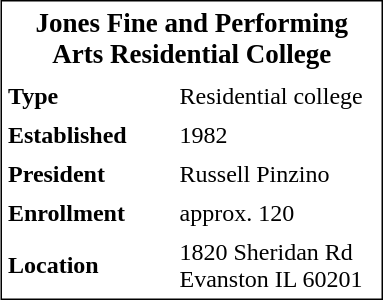<table border="0" cellpadding="4" cellspacing="0"  style="float:right; clear:right; width:255px; border-top:solid 1px #000; border-right:solid 1px #000; border-bottom:solid 1px #000; border-left:solid 1px #000; background:#fff;">
<tr>
<td colspan="2" style="font-size:large; text-align:center;"><strong>Jones Fine and Performing Arts Residential College</strong></td>
</tr>
<tr>
<td><strong>Type</strong></td>
<td>Residential college</td>
</tr>
<tr>
<td><strong>Established</strong></td>
<td>1982</td>
</tr>
<tr>
<td><strong>President</strong></td>
<td>Russell Pinzino</td>
</tr>
<tr>
<td><strong>Enrollment</strong></td>
<td>approx. 120</td>
</tr>
<tr>
<td><strong>Location</strong></td>
<td>1820 Sheridan Rd <br>Evanston IL 60201</td>
</tr>
</table>
